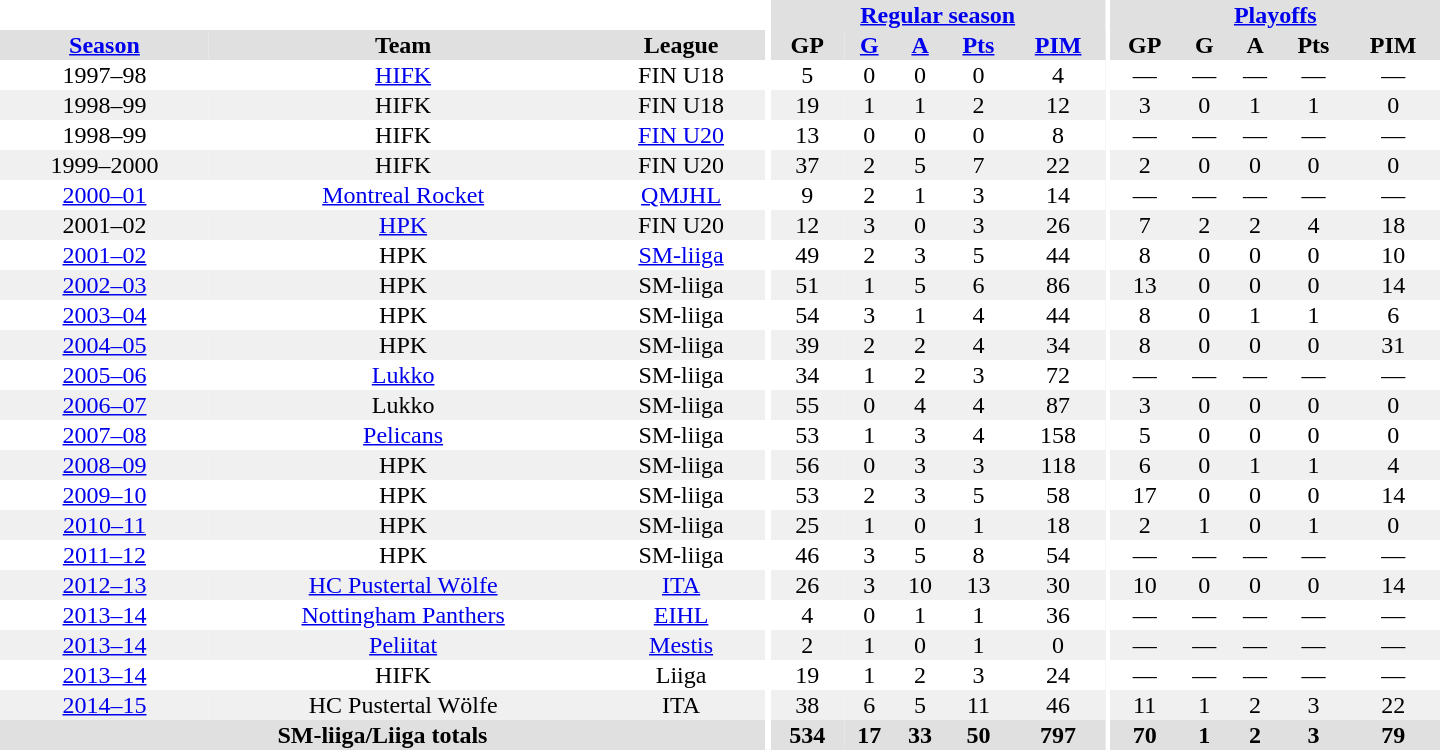<table border="0" cellpadding="1" cellspacing="0" style="text-align:center; width:60em">
<tr bgcolor="#e0e0e0">
<th colspan="3" bgcolor="#ffffff"></th>
<th rowspan="99" bgcolor="#ffffff"></th>
<th colspan="5"><a href='#'>Regular season</a></th>
<th rowspan="99" bgcolor="#ffffff"></th>
<th colspan="5"><a href='#'>Playoffs</a></th>
</tr>
<tr bgcolor="#e0e0e0">
<th><a href='#'>Season</a></th>
<th>Team</th>
<th>League</th>
<th>GP</th>
<th><a href='#'>G</a></th>
<th><a href='#'>A</a></th>
<th><a href='#'>Pts</a></th>
<th><a href='#'>PIM</a></th>
<th>GP</th>
<th>G</th>
<th>A</th>
<th>Pts</th>
<th>PIM</th>
</tr>
<tr>
<td>1997–98</td>
<td><a href='#'>HIFK</a></td>
<td>FIN U18</td>
<td>5</td>
<td>0</td>
<td>0</td>
<td>0</td>
<td>4</td>
<td>—</td>
<td>—</td>
<td>—</td>
<td>—</td>
<td>—</td>
</tr>
<tr bgcolor="#f0f0f0">
<td>1998–99</td>
<td>HIFK</td>
<td>FIN U18</td>
<td>19</td>
<td>1</td>
<td>1</td>
<td>2</td>
<td>12</td>
<td>3</td>
<td>0</td>
<td>1</td>
<td>1</td>
<td>0</td>
</tr>
<tr>
<td>1998–99</td>
<td>HIFK</td>
<td><a href='#'>FIN U20</a></td>
<td>13</td>
<td>0</td>
<td>0</td>
<td>0</td>
<td>8</td>
<td>—</td>
<td>—</td>
<td>—</td>
<td>—</td>
<td>—</td>
</tr>
<tr bgcolor="#f0f0f0">
<td>1999–2000</td>
<td>HIFK</td>
<td>FIN U20</td>
<td>37</td>
<td>2</td>
<td>5</td>
<td>7</td>
<td>22</td>
<td>2</td>
<td>0</td>
<td>0</td>
<td>0</td>
<td>0</td>
</tr>
<tr>
<td><a href='#'>2000–01</a></td>
<td><a href='#'>Montreal Rocket</a></td>
<td><a href='#'>QMJHL</a></td>
<td>9</td>
<td>2</td>
<td>1</td>
<td>3</td>
<td>14</td>
<td>—</td>
<td>—</td>
<td>—</td>
<td>—</td>
<td>—</td>
</tr>
<tr bgcolor="#f0f0f0">
<td>2001–02</td>
<td><a href='#'>HPK</a></td>
<td>FIN U20</td>
<td>12</td>
<td>3</td>
<td>0</td>
<td>3</td>
<td>26</td>
<td>7</td>
<td>2</td>
<td>2</td>
<td>4</td>
<td>18</td>
</tr>
<tr>
<td><a href='#'>2001–02</a></td>
<td>HPK</td>
<td><a href='#'>SM-liiga</a></td>
<td>49</td>
<td>2</td>
<td>3</td>
<td>5</td>
<td>44</td>
<td>8</td>
<td>0</td>
<td>0</td>
<td>0</td>
<td>10</td>
</tr>
<tr bgcolor="#f0f0f0">
<td><a href='#'>2002–03</a></td>
<td>HPK</td>
<td>SM-liiga</td>
<td>51</td>
<td>1</td>
<td>5</td>
<td>6</td>
<td>86</td>
<td>13</td>
<td>0</td>
<td>0</td>
<td>0</td>
<td>14</td>
</tr>
<tr>
<td><a href='#'>2003–04</a></td>
<td>HPK</td>
<td>SM-liiga</td>
<td>54</td>
<td>3</td>
<td>1</td>
<td>4</td>
<td>44</td>
<td>8</td>
<td>0</td>
<td>1</td>
<td>1</td>
<td>6</td>
</tr>
<tr bgcolor="#f0f0f0">
<td><a href='#'>2004–05</a></td>
<td>HPK</td>
<td>SM-liiga</td>
<td>39</td>
<td>2</td>
<td>2</td>
<td>4</td>
<td>34</td>
<td>8</td>
<td>0</td>
<td>0</td>
<td>0</td>
<td>31</td>
</tr>
<tr>
<td><a href='#'>2005–06</a></td>
<td><a href='#'>Lukko</a></td>
<td>SM-liiga</td>
<td>34</td>
<td>1</td>
<td>2</td>
<td>3</td>
<td>72</td>
<td>—</td>
<td>—</td>
<td>—</td>
<td>—</td>
<td>—</td>
</tr>
<tr bgcolor="#f0f0f0">
<td><a href='#'>2006–07</a></td>
<td>Lukko</td>
<td>SM-liiga</td>
<td>55</td>
<td>0</td>
<td>4</td>
<td>4</td>
<td>87</td>
<td>3</td>
<td>0</td>
<td>0</td>
<td>0</td>
<td>0</td>
</tr>
<tr>
<td><a href='#'>2007–08</a></td>
<td><a href='#'>Pelicans</a></td>
<td>SM-liiga</td>
<td>53</td>
<td>1</td>
<td>3</td>
<td>4</td>
<td>158</td>
<td>5</td>
<td>0</td>
<td>0</td>
<td>0</td>
<td>0</td>
</tr>
<tr bgcolor="#f0f0f0">
<td><a href='#'>2008–09</a></td>
<td>HPK</td>
<td>SM-liiga</td>
<td>56</td>
<td>0</td>
<td>3</td>
<td>3</td>
<td>118</td>
<td>6</td>
<td>0</td>
<td>1</td>
<td>1</td>
<td>4</td>
</tr>
<tr>
<td><a href='#'>2009–10</a></td>
<td>HPK</td>
<td>SM-liiga</td>
<td>53</td>
<td>2</td>
<td>3</td>
<td>5</td>
<td>58</td>
<td>17</td>
<td>0</td>
<td>0</td>
<td>0</td>
<td>14</td>
</tr>
<tr bgcolor="#f0f0f0">
<td><a href='#'>2010–11</a></td>
<td>HPK</td>
<td>SM-liiga</td>
<td>25</td>
<td>1</td>
<td>0</td>
<td>1</td>
<td>18</td>
<td>2</td>
<td>1</td>
<td>0</td>
<td>1</td>
<td>0</td>
</tr>
<tr>
<td><a href='#'>2011–12</a></td>
<td>HPK</td>
<td>SM-liiga</td>
<td>46</td>
<td>3</td>
<td>5</td>
<td>8</td>
<td>54</td>
<td>—</td>
<td>—</td>
<td>—</td>
<td>—</td>
<td>—</td>
</tr>
<tr bgcolor="#f0f0f0">
<td><a href='#'>2012–13</a></td>
<td><a href='#'>HC Pustertal Wölfe</a></td>
<td><a href='#'>ITA</a></td>
<td>26</td>
<td>3</td>
<td>10</td>
<td>13</td>
<td>30</td>
<td>10</td>
<td>0</td>
<td>0</td>
<td>0</td>
<td>14</td>
</tr>
<tr>
<td><a href='#'>2013–14</a></td>
<td><a href='#'>Nottingham Panthers</a></td>
<td><a href='#'>EIHL</a></td>
<td>4</td>
<td>0</td>
<td>1</td>
<td>1</td>
<td>36</td>
<td>—</td>
<td>—</td>
<td>—</td>
<td>—</td>
<td>—</td>
</tr>
<tr bgcolor="#f0f0f0">
<td><a href='#'>2013–14</a></td>
<td><a href='#'>Peliitat</a></td>
<td><a href='#'>Mestis</a></td>
<td>2</td>
<td>1</td>
<td>0</td>
<td>1</td>
<td>0</td>
<td>—</td>
<td>—</td>
<td>—</td>
<td>—</td>
<td>—</td>
</tr>
<tr>
<td><a href='#'>2013–14</a></td>
<td>HIFK</td>
<td>Liiga</td>
<td>19</td>
<td>1</td>
<td>2</td>
<td>3</td>
<td>24</td>
<td>—</td>
<td>—</td>
<td>—</td>
<td>—</td>
<td>—</td>
</tr>
<tr bgcolor="#f0f0f0">
<td><a href='#'>2014–15</a></td>
<td>HC Pustertal Wölfe</td>
<td>ITA</td>
<td>38</td>
<td>6</td>
<td>5</td>
<td>11</td>
<td>46</td>
<td>11</td>
<td>1</td>
<td>2</td>
<td>3</td>
<td>22</td>
</tr>
<tr bgcolor="#e0e0e0">
<th colspan="3">SM-liiga/Liiga totals</th>
<th>534</th>
<th>17</th>
<th>33</th>
<th>50</th>
<th>797</th>
<th>70</th>
<th>1</th>
<th>2</th>
<th>3</th>
<th>79</th>
</tr>
</table>
